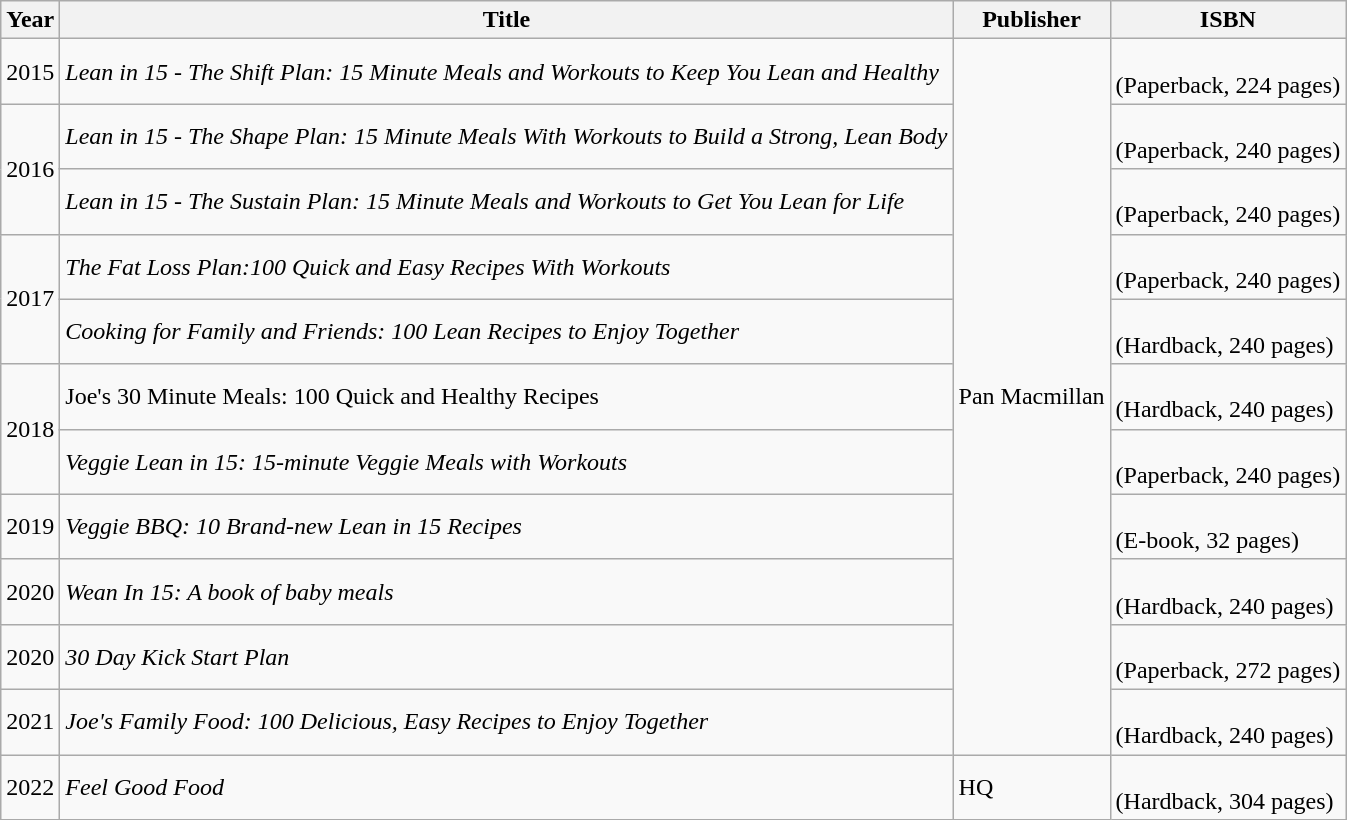<table class="wikitable">
<tr>
<th>Year</th>
<th>Title</th>
<th>Publisher</th>
<th>ISBN</th>
</tr>
<tr>
<td>2015</td>
<td><em>Lean in 15 - The Shift Plan: 15 Minute Meals and Workouts to Keep You Lean and Healthy</em></td>
<td rowspan="11">Pan Macmillan</td>
<td><br>(Paperback, 224 pages)</td>
</tr>
<tr>
<td rowspan="2">2016</td>
<td><em>Lean in 15 - The Shape Plan: 15 Minute Meals With Workouts to Build a Strong, Lean Body</em></td>
<td><br>(Paperback, 240 pages)</td>
</tr>
<tr>
<td><em>Lean in 15 - The Sustain Plan: 15 Minute Meals and Workouts to Get You Lean for Life</em></td>
<td><br>(Paperback, 240 pages)</td>
</tr>
<tr>
<td rowspan="2">2017</td>
<td><em>The Fat Loss Plan:100 Quick and Easy Recipes With Workouts</em></td>
<td><br>(Paperback, 240 pages)</td>
</tr>
<tr>
<td><em>Cooking for Family and Friends: 100 Lean Recipes to Enjoy Together</em></td>
<td><br>(Hardback, 240 pages)</td>
</tr>
<tr>
<td rowspan="2">2018</td>
<td>Joe's 30 Minute Meals: 100 Quick and Healthy Recipes</td>
<td><br>(Hardback, 240 pages)</td>
</tr>
<tr>
<td><em>Veggie Lean in 15: 15-minute Veggie Meals with Workouts</em></td>
<td><br>(Paperback, 240 pages)</td>
</tr>
<tr>
<td>2019</td>
<td><em>Veggie BBQ: 10 Brand-new Lean in 15 Recipes</em></td>
<td><br>(E-book, 32 pages)</td>
</tr>
<tr>
<td>2020</td>
<td><em>Wean In 15: A book of baby meals</em></td>
<td><br>(Hardback, 240 pages)</td>
</tr>
<tr>
<td>2020</td>
<td><em>30 Day Kick Start Plan</em></td>
<td><br>(Paperback, 272 pages)</td>
</tr>
<tr>
<td>2021</td>
<td><em>Joe's Family Food: 100 Delicious, Easy Recipes to Enjoy Together</em></td>
<td><br>(Hardback, 240 pages)</td>
</tr>
<tr>
<td>2022</td>
<td><em>Feel Good Food</em></td>
<td>HQ</td>
<td><br>(Hardback, 304 pages)</td>
</tr>
</table>
